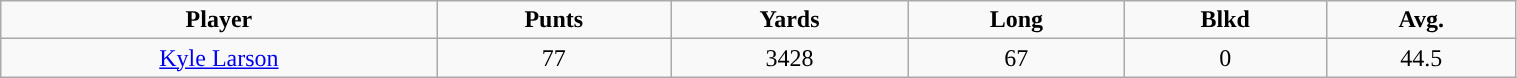<table class="wikitable" style="width:80%;">
<tr align="center">
<td><strong>Player</strong></td>
<td><strong>Punts</strong></td>
<td><strong>Yards</strong></td>
<td><strong>Long</strong></td>
<td><strong>Blkd</strong></td>
<td><strong>Avg.</strong></td>
</tr>
<tr style="text-align:center;" bgcolor="">
<td><a href='#'>Kyle Larson</a></td>
<td>77</td>
<td>3428</td>
<td>67</td>
<td>0</td>
<td>44.5</td>
</tr>
</table>
